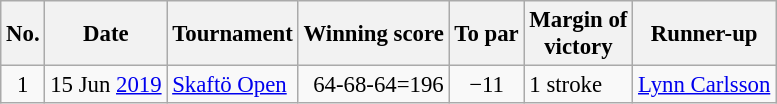<table class="wikitable " style="font-size:95%;">
<tr>
<th>No.</th>
<th>Date</th>
<th>Tournament</th>
<th>Winning score</th>
<th>To par</th>
<th>Margin of<br>victory</th>
<th>Runner-up</th>
</tr>
<tr>
<td align=center>1</td>
<td align=right>15 Jun <a href='#'>2019</a></td>
<td><a href='#'>Skaftö Open</a></td>
<td align=right>64-68-64=196</td>
<td align=center>−11</td>
<td>1 stroke</td>
<td> <a href='#'>Lynn Carlsson</a></td>
</tr>
</table>
